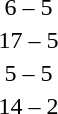<table style="text-align:center">
<tr>
<th width=200></th>
<th width=100></th>
<th width=200></th>
</tr>
<tr>
<td align=right><strong></strong></td>
<td>6 – 5</td>
<td align=left></td>
</tr>
<tr>
<td align=right><strong></strong></td>
<td>17 – 5</td>
<td align=left></td>
</tr>
<tr>
<td align=right><strong></strong></td>
<td>5 – 5</td>
<td align=left><strong></strong></td>
</tr>
<tr>
<td align=right><strong></strong></td>
<td>14 – 2</td>
<td align=left></td>
</tr>
</table>
